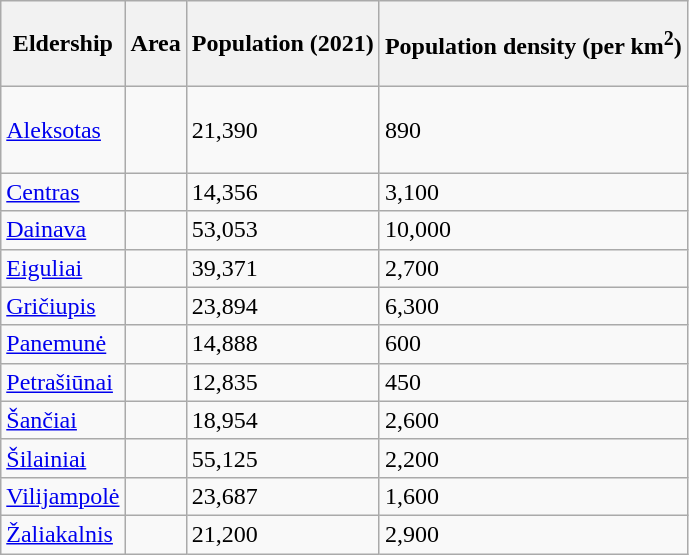<table class="sortable wikitable" style="text-align: left; margin: 0 0 0 0;">
<tr>
<th scope="col" height="50px">Eldership</th>
<th scope="col">Area</th>
<th scope="col"><strong>Population (2021)</strong></th>
<th scope="col">Population density (per km<sup>2</sup>)</th>
</tr>
<tr>
<td scope="row" height="50px"><a href='#'>Aleksotas</a></td>
<td></td>
<td>21,390</td>
<td>890</td>
</tr>
<tr>
<td><a href='#'>Centras</a></td>
<td></td>
<td>14,356</td>
<td>3,100</td>
</tr>
<tr>
<td><a href='#'>Dainava</a></td>
<td></td>
<td>53,053</td>
<td>10,000</td>
</tr>
<tr>
<td><a href='#'>Eiguliai</a></td>
<td></td>
<td>39,371</td>
<td>2,700</td>
</tr>
<tr>
<td><a href='#'>Gričiupis</a></td>
<td></td>
<td>23,894</td>
<td>6,300</td>
</tr>
<tr>
<td><a href='#'>Panemunė</a></td>
<td></td>
<td>14,888</td>
<td>600</td>
</tr>
<tr>
<td><a href='#'>Petrašiūnai</a></td>
<td></td>
<td>12,835</td>
<td>450</td>
</tr>
<tr>
<td><a href='#'>Šančiai</a></td>
<td></td>
<td>18,954</td>
<td>2,600</td>
</tr>
<tr>
<td><a href='#'>Šilainiai</a></td>
<td></td>
<td>55,125</td>
<td>2,200</td>
</tr>
<tr>
<td><a href='#'>Vilijampolė</a></td>
<td></td>
<td>23,687</td>
<td>1,600</td>
</tr>
<tr>
<td><a href='#'>Žaliakalnis</a></td>
<td></td>
<td>21,200</td>
<td>2,900</td>
</tr>
</table>
